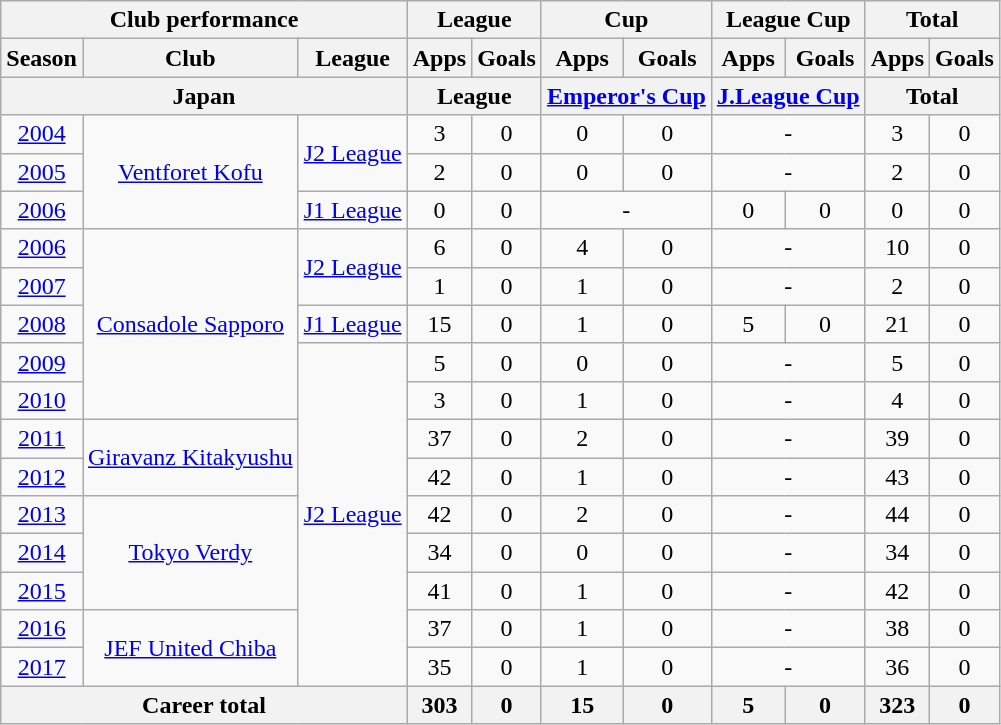<table class="wikitable" style="text-align:center">
<tr>
<th colspan=3>Club performance</th>
<th colspan=2>League</th>
<th colspan=2>Cup</th>
<th colspan=2>League Cup</th>
<th colspan=2>Total</th>
</tr>
<tr>
<th>Season</th>
<th>Club</th>
<th>League</th>
<th>Apps</th>
<th>Goals</th>
<th>Apps</th>
<th>Goals</th>
<th>Apps</th>
<th>Goals</th>
<th>Apps</th>
<th>Goals</th>
</tr>
<tr>
<th colspan=3>Japan</th>
<th colspan=2>League</th>
<th colspan=2><a href='#'>Emperor's Cup</a></th>
<th colspan=2><a href='#'>J.League Cup</a></th>
<th colspan=2>Total</th>
</tr>
<tr>
<td><a href='#'>2004</a></td>
<td rowspan="3"><a href='#'>Ventforet Kofu</a></td>
<td rowspan="2"><a href='#'>J2 League</a></td>
<td>3</td>
<td>0</td>
<td>0</td>
<td>0</td>
<td colspan="2">-</td>
<td>3</td>
<td>0</td>
</tr>
<tr>
<td><a href='#'>2005</a></td>
<td>2</td>
<td>0</td>
<td>0</td>
<td>0</td>
<td colspan="2">-</td>
<td>2</td>
<td>0</td>
</tr>
<tr>
<td><a href='#'>2006</a></td>
<td><a href='#'>J1 League</a></td>
<td>0</td>
<td>0</td>
<td colspan="2">-</td>
<td>0</td>
<td>0</td>
<td>0</td>
<td>0</td>
</tr>
<tr>
<td><a href='#'>2006</a></td>
<td rowspan="5"><a href='#'>Consadole Sapporo</a></td>
<td rowspan="2"><a href='#'>J2 League</a></td>
<td>6</td>
<td>0</td>
<td>4</td>
<td>0</td>
<td colspan="2">-</td>
<td>10</td>
<td>0</td>
</tr>
<tr>
<td><a href='#'>2007</a></td>
<td>1</td>
<td>0</td>
<td>1</td>
<td>0</td>
<td colspan="2">-</td>
<td>2</td>
<td>0</td>
</tr>
<tr>
<td><a href='#'>2008</a></td>
<td><a href='#'>J1 League</a></td>
<td>15</td>
<td>0</td>
<td>1</td>
<td>0</td>
<td>5</td>
<td>0</td>
<td>21</td>
<td>0</td>
</tr>
<tr>
<td><a href='#'>2009</a></td>
<td rowspan="9"><a href='#'>J2 League</a></td>
<td>5</td>
<td>0</td>
<td>0</td>
<td>0</td>
<td colspan="2">-</td>
<td>5</td>
<td>0</td>
</tr>
<tr>
<td><a href='#'>2010</a></td>
<td>3</td>
<td>0</td>
<td>1</td>
<td>0</td>
<td colspan="2">-</td>
<td>4</td>
<td>0</td>
</tr>
<tr>
<td><a href='#'>2011</a></td>
<td rowspan="2"><a href='#'>Giravanz Kitakyushu</a></td>
<td>37</td>
<td>0</td>
<td>2</td>
<td>0</td>
<td colspan="2">-</td>
<td>39</td>
<td>0</td>
</tr>
<tr>
<td><a href='#'>2012</a></td>
<td>42</td>
<td>0</td>
<td>1</td>
<td>0</td>
<td colspan="2">-</td>
<td>43</td>
<td>0</td>
</tr>
<tr>
<td><a href='#'>2013</a></td>
<td rowspan="3"><a href='#'>Tokyo Verdy</a></td>
<td>42</td>
<td>0</td>
<td>2</td>
<td>0</td>
<td colspan="2">-</td>
<td>44</td>
<td>0</td>
</tr>
<tr>
<td><a href='#'>2014</a></td>
<td>34</td>
<td>0</td>
<td>0</td>
<td>0</td>
<td colspan="2">-</td>
<td>34</td>
<td>0</td>
</tr>
<tr>
<td><a href='#'>2015</a></td>
<td>41</td>
<td>0</td>
<td>1</td>
<td>0</td>
<td colspan="2">-</td>
<td>42</td>
<td>0</td>
</tr>
<tr>
<td><a href='#'>2016</a></td>
<td rowspan="2"><a href='#'>JEF United Chiba</a></td>
<td>37</td>
<td>0</td>
<td>1</td>
<td>0</td>
<td colspan="2">-</td>
<td>38</td>
<td>0</td>
</tr>
<tr>
<td><a href='#'>2017</a></td>
<td>35</td>
<td>0</td>
<td>1</td>
<td>0</td>
<td colspan="2">-</td>
<td>36</td>
<td>0</td>
</tr>
<tr>
<th colspan=3>Career total</th>
<th>303</th>
<th>0</th>
<th>15</th>
<th>0</th>
<th>5</th>
<th>0</th>
<th>323</th>
<th>0</th>
</tr>
</table>
